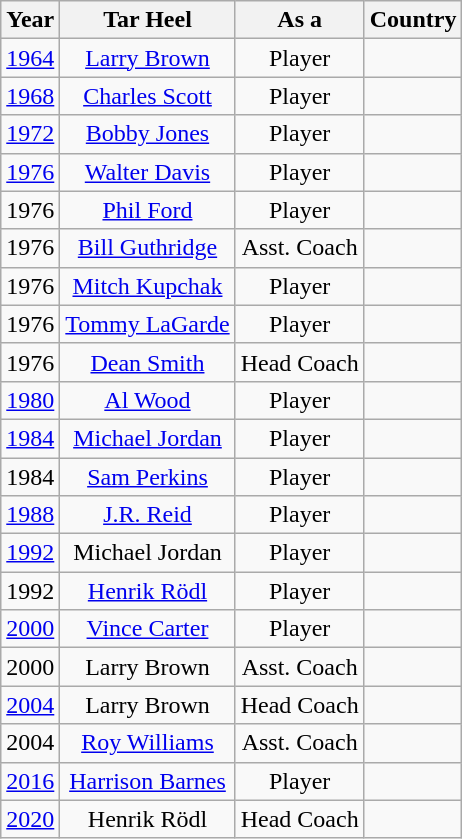<table class="wikitable sortable" style="text-align:center">
<tr>
<th>Year</th>
<th>Tar Heel</th>
<th>As a</th>
<th>Country</th>
</tr>
<tr>
<td><a href='#'>1964</a></td>
<td><a href='#'>Larry Brown</a></td>
<td>Player</td>
<td></td>
</tr>
<tr>
<td><a href='#'>1968</a></td>
<td><a href='#'>Charles Scott</a></td>
<td>Player</td>
<td></td>
</tr>
<tr>
<td><a href='#'>1972</a></td>
<td><a href='#'>Bobby Jones</a></td>
<td>Player</td>
<td></td>
</tr>
<tr>
<td><a href='#'>1976</a></td>
<td><a href='#'>Walter Davis</a></td>
<td>Player</td>
<td></td>
</tr>
<tr>
<td>1976</td>
<td><a href='#'>Phil Ford</a></td>
<td>Player</td>
<td></td>
</tr>
<tr>
<td>1976</td>
<td><a href='#'>Bill Guthridge</a></td>
<td>Asst. Coach</td>
<td></td>
</tr>
<tr>
<td>1976</td>
<td><a href='#'>Mitch Kupchak</a></td>
<td>Player</td>
<td></td>
</tr>
<tr>
<td>1976</td>
<td><a href='#'>Tommy LaGarde</a></td>
<td>Player</td>
<td></td>
</tr>
<tr>
<td>1976</td>
<td><a href='#'>Dean Smith</a></td>
<td>Head Coach</td>
<td></td>
</tr>
<tr>
<td><a href='#'>1980</a></td>
<td><a href='#'>Al Wood</a></td>
<td>Player</td>
<td></td>
</tr>
<tr>
<td><a href='#'>1984</a></td>
<td><a href='#'>Michael Jordan</a></td>
<td>Player</td>
<td></td>
</tr>
<tr>
<td>1984</td>
<td><a href='#'>Sam Perkins</a></td>
<td>Player</td>
<td></td>
</tr>
<tr>
<td><a href='#'>1988</a></td>
<td><a href='#'>J.R. Reid</a></td>
<td>Player</td>
<td></td>
</tr>
<tr>
<td><a href='#'>1992</a></td>
<td>Michael Jordan</td>
<td>Player</td>
<td></td>
</tr>
<tr>
<td>1992</td>
<td><a href='#'>Henrik Rödl</a></td>
<td>Player</td>
<td></td>
</tr>
<tr>
<td><a href='#'>2000</a></td>
<td><a href='#'>Vince Carter</a></td>
<td>Player</td>
<td></td>
</tr>
<tr>
<td>2000</td>
<td>Larry Brown</td>
<td>Asst. Coach</td>
<td></td>
</tr>
<tr>
<td><a href='#'>2004</a></td>
<td>Larry Brown</td>
<td>Head Coach</td>
<td></td>
</tr>
<tr>
<td>2004</td>
<td><a href='#'>Roy Williams</a></td>
<td>Asst. Coach</td>
<td></td>
</tr>
<tr>
<td><a href='#'>2016</a></td>
<td><a href='#'>Harrison Barnes</a></td>
<td>Player</td>
<td></td>
</tr>
<tr>
<td><a href='#'>2020</a></td>
<td>Henrik Rödl</td>
<td>Head Coach</td>
<td></td>
</tr>
</table>
